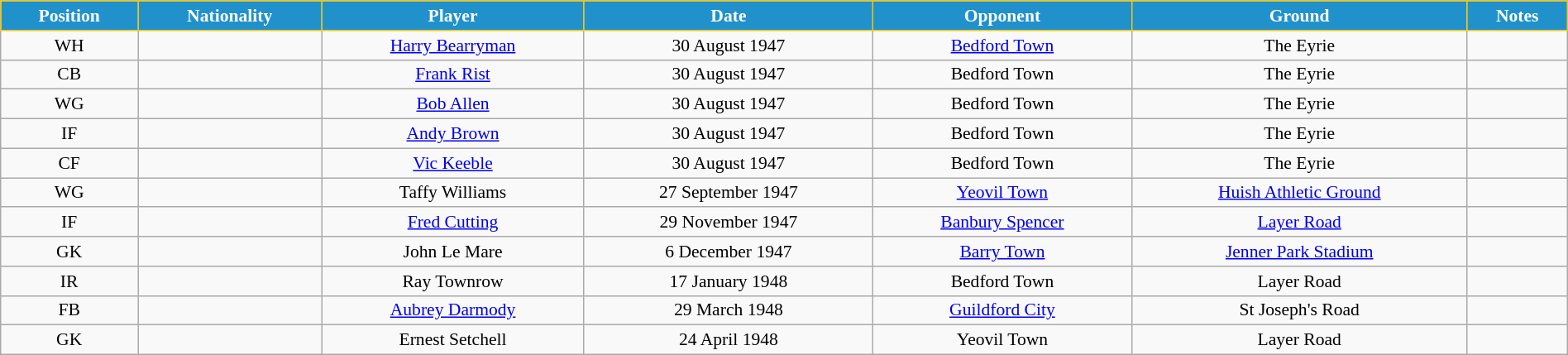<table class="wikitable" style="text-align:center; font-size:90%; width:100%;">
<tr>
<th style="background:#2191CC; color:white; border:1px solid #F7C408; text-align:center;">Position</th>
<th style="background:#2191CC; color:white; border:1px solid #F7C408; text-align:center;">Nationality</th>
<th style="background:#2191CC; color:white; border:1px solid #F7C408; text-align:center;">Player</th>
<th style="background:#2191CC; color:white; border:1px solid #F7C408; text-align:center;">Date</th>
<th style="background:#2191CC; color:white; border:1px solid #F7C408; text-align:center;">Opponent</th>
<th style="background:#2191CC; color:white; border:1px solid #F7C408; text-align:center;">Ground</th>
<th style="background:#2191CC; color:white; border:1px solid #F7C408; text-align:center;">Notes</th>
</tr>
<tr>
<td>WH</td>
<td></td>
<td><a href='#'>Harry Bearryman</a></td>
<td>30 August 1947</td>
<td><a href='#'>Bedford Town</a></td>
<td>The Eyrie</td>
<td></td>
</tr>
<tr>
<td>CB</td>
<td></td>
<td><a href='#'>Frank Rist</a></td>
<td>30 August 1947</td>
<td>Bedford Town</td>
<td>The Eyrie</td>
<td></td>
</tr>
<tr>
<td>WG</td>
<td></td>
<td><a href='#'>Bob Allen</a></td>
<td>30 August 1947</td>
<td>Bedford Town</td>
<td>The Eyrie</td>
<td></td>
</tr>
<tr>
<td>IF</td>
<td></td>
<td><a href='#'>Andy Brown</a></td>
<td>30 August 1947</td>
<td>Bedford Town</td>
<td>The Eyrie</td>
<td></td>
</tr>
<tr>
<td>CF</td>
<td></td>
<td><a href='#'>Vic Keeble</a></td>
<td>30 August 1947</td>
<td>Bedford Town</td>
<td>The Eyrie</td>
<td></td>
</tr>
<tr>
<td>WG</td>
<td></td>
<td>Taffy Williams</td>
<td>27 September 1947</td>
<td><a href='#'>Yeovil Town</a></td>
<td><a href='#'>Huish Athletic Ground</a></td>
<td></td>
</tr>
<tr>
<td>IF</td>
<td></td>
<td><a href='#'>Fred Cutting</a></td>
<td>29 November 1947</td>
<td><a href='#'>Banbury Spencer</a></td>
<td><a href='#'>Layer Road</a></td>
<td></td>
</tr>
<tr>
<td>GK</td>
<td></td>
<td>John Le Mare</td>
<td>6 December 1947</td>
<td><a href='#'>Barry Town</a></td>
<td><a href='#'>Jenner Park Stadium</a></td>
<td></td>
</tr>
<tr>
<td>IR</td>
<td></td>
<td>Ray Townrow</td>
<td>17 January 1948</td>
<td>Bedford Town</td>
<td>Layer Road</td>
<td></td>
</tr>
<tr>
<td>FB</td>
<td></td>
<td><a href='#'>Aubrey Darmody</a></td>
<td>29 March 1948</td>
<td><a href='#'>Guildford City</a></td>
<td>St Joseph's Road</td>
<td></td>
</tr>
<tr>
<td>GK</td>
<td></td>
<td>Ernest Setchell</td>
<td>24 April 1948</td>
<td>Yeovil Town</td>
<td>Layer Road</td>
<td></td>
</tr>
</table>
